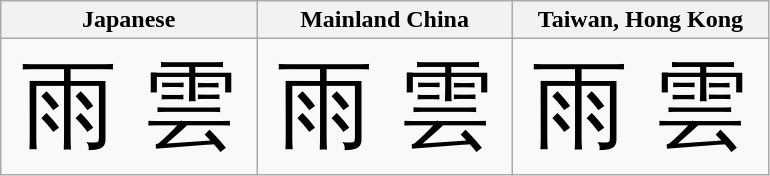<table class="wikitable" style="text-align: center;">
<tr>
<th>Japanese</th>
<th>Mainland China</th>
<th>Taiwan, Hong Kong</th>
</tr>
<tr style="font-size:4em;font-family:serif;line-height:100%;">
<td lang="ja">雨 雲</td>
<td lang="zh-cn">雨 雲</td>
<td lang="zh-tw">雨 雲</td>
</tr>
</table>
